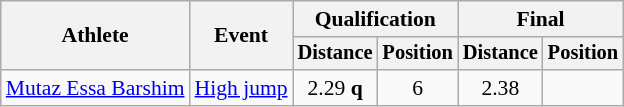<table class=wikitable style="font-size:90%">
<tr>
<th rowspan="2">Athlete</th>
<th rowspan="2">Event</th>
<th colspan="2">Qualification</th>
<th colspan="2">Final</th>
</tr>
<tr style="font-size:95%">
<th>Distance</th>
<th>Position</th>
<th>Distance</th>
<th>Position</th>
</tr>
<tr align=center>
<td align=left><a href='#'>Mutaz Essa Barshim</a></td>
<td align=left><a href='#'>High jump</a></td>
<td>2.29 <strong>q</strong></td>
<td>6</td>
<td>2.38</td>
<td></td>
</tr>
</table>
